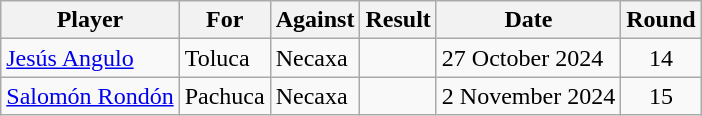<table class="wikitable sortable">
<tr>
<th>Player</th>
<th>For</th>
<th>Against</th>
<th>Result</th>
<th>Date</th>
<th>Round</th>
</tr>
<tr>
<td> <a href='#'>Jesús Angulo</a></td>
<td>Toluca</td>
<td>Necaxa</td>
<td align=center></td>
<td>27 October 2024</td>
<td align=center>14</td>
</tr>
<tr>
<td> <a href='#'>Salomón Rondón</a></td>
<td>Pachuca</td>
<td>Necaxa</td>
<td align=center></td>
<td>2 November 2024</td>
<td align=center>15</td>
</tr>
</table>
